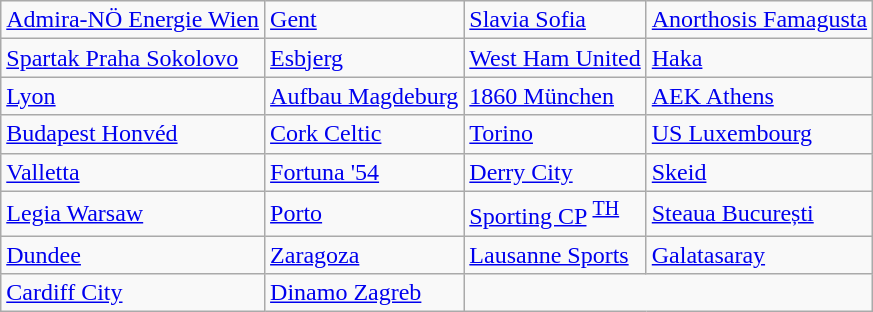<table class="wikitable">
<tr>
<td> <a href='#'>Admira-NÖ Energie Wien</a> </td>
<td> <a href='#'>Gent</a> </td>
<td> <a href='#'>Slavia Sofia</a> </td>
<td> <a href='#'>Anorthosis Famagusta</a> </td>
</tr>
<tr>
<td> <a href='#'>Spartak Praha Sokolovo</a> </td>
<td> <a href='#'>Esbjerg</a> </td>
<td> <a href='#'>West Ham United</a> </td>
<td> <a href='#'>Haka</a> </td>
</tr>
<tr>
<td> <a href='#'>Lyon</a> </td>
<td> <a href='#'>Aufbau Magdeburg</a> </td>
<td> <a href='#'>1860 München</a> </td>
<td> <a href='#'>AEK Athens</a> </td>
</tr>
<tr>
<td> <a href='#'>Budapest Honvéd</a> </td>
<td> <a href='#'>Cork Celtic</a> </td>
<td> <a href='#'>Torino</a> </td>
<td> <a href='#'>US Luxembourg</a> </td>
</tr>
<tr>
<td> <a href='#'>Valletta</a> </td>
<td> <a href='#'>Fortuna '54</a> </td>
<td> <a href='#'>Derry City</a> </td>
<td> <a href='#'>Skeid</a> </td>
</tr>
<tr>
<td> <a href='#'>Legia Warsaw</a> </td>
<td> <a href='#'>Porto</a> </td>
<td> <a href='#'>Sporting CP</a> <sup><a href='#'>TH</a></sup></td>
<td> <a href='#'>Steaua București</a> </td>
</tr>
<tr>
<td> <a href='#'>Dundee</a> </td>
<td> <a href='#'>Zaragoza</a> </td>
<td> <a href='#'>Lausanne Sports</a> </td>
<td> <a href='#'>Galatasaray</a> </td>
</tr>
<tr>
<td> <a href='#'>Cardiff City</a> </td>
<td> <a href='#'>Dinamo Zagreb</a> </td>
</tr>
</table>
